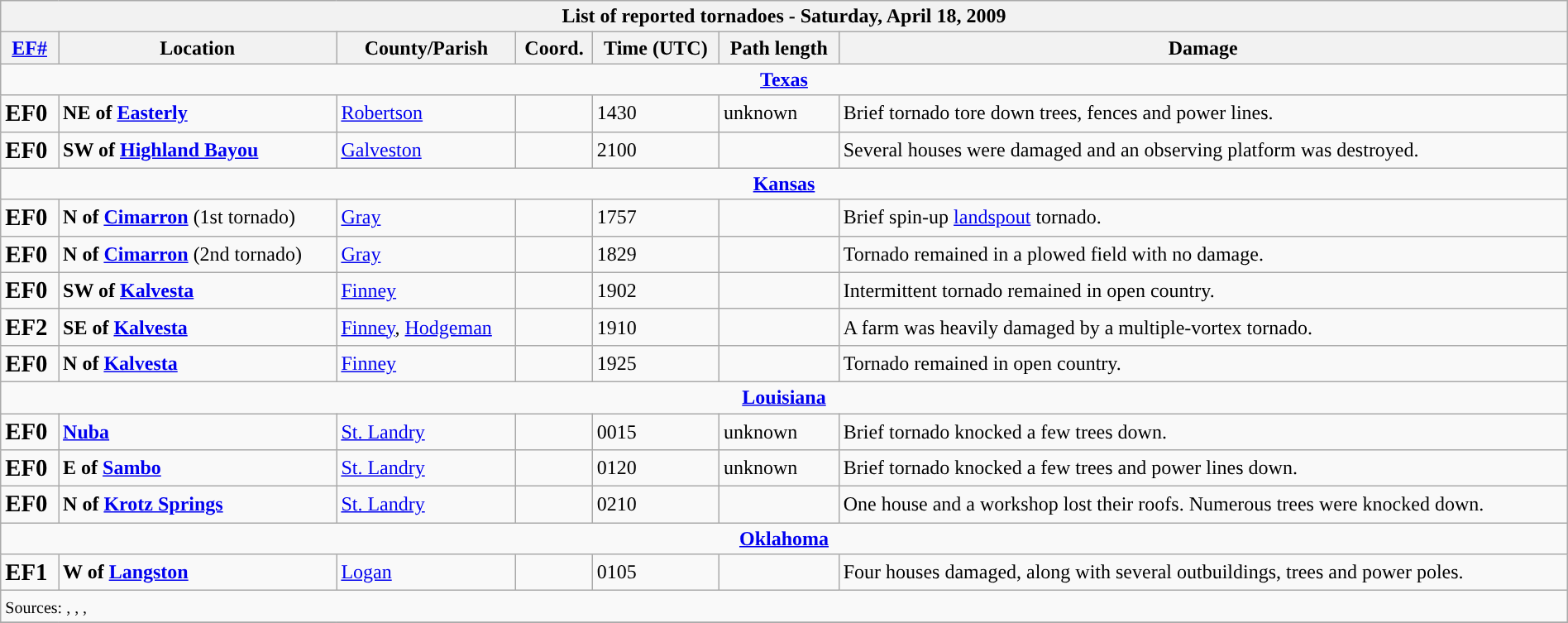<table class="wikitable collapsible" width="100%">
<tr>
<th colspan="7">List of reported tornadoes - Saturday, April 18, 2009</th>
</tr>
<tr>
<th><a href='#'>EF#</a></th>
<th>Location</th>
<th>County/Parish</th>
<th>Coord.</th>
<th>Time (UTC)</th>
<th>Path length</th>
<th>Damage</th>
</tr>
<tr>
<td colspan="7" align=center><strong><a href='#'>Texas</a></strong></td>
</tr>
<tr>
<td><big><strong>EF0</strong></big></td>
<td><strong>NE of <a href='#'>Easterly</a></strong></td>
<td><a href='#'>Robertson</a></td>
<td></td>
<td>1430</td>
<td>unknown</td>
<td>Brief tornado tore down trees, fences and power lines.</td>
</tr>
<tr>
<td><big><strong>EF0</strong></big></td>
<td><strong>SW of <a href='#'>Highland Bayou</a></strong></td>
<td><a href='#'>Galveston</a></td>
<td></td>
<td>2100</td>
<td></td>
<td>Several houses were damaged and an observing platform was destroyed.</td>
</tr>
<tr>
<td colspan="7" align=center><strong><a href='#'>Kansas</a></strong></td>
</tr>
<tr>
<td><big><strong>EF0</strong></big></td>
<td><strong>N of <a href='#'>Cimarron</a></strong> (1st tornado)</td>
<td><a href='#'>Gray</a></td>
<td></td>
<td>1757</td>
<td></td>
<td>Brief spin-up <a href='#'>landspout</a> tornado.</td>
</tr>
<tr>
<td><big><strong>EF0</strong></big></td>
<td><strong>N of <a href='#'>Cimarron</a></strong> (2nd tornado)</td>
<td><a href='#'>Gray</a></td>
<td></td>
<td>1829</td>
<td></td>
<td>Tornado remained in a plowed field with no damage.</td>
</tr>
<tr>
<td><big><strong>EF0</strong></big></td>
<td><strong>SW of <a href='#'>Kalvesta</a></strong></td>
<td><a href='#'>Finney</a></td>
<td></td>
<td>1902</td>
<td></td>
<td>Intermittent tornado remained in open country.</td>
</tr>
<tr>
<td><big><strong>EF2</strong></big></td>
<td><strong>SE of <a href='#'>Kalvesta</a></strong></td>
<td><a href='#'>Finney</a>, <a href='#'>Hodgeman</a></td>
<td></td>
<td>1910</td>
<td></td>
<td>A farm was heavily damaged by a multiple-vortex tornado.</td>
</tr>
<tr>
<td><big><strong>EF0</strong></big></td>
<td><strong>N of <a href='#'>Kalvesta</a></strong></td>
<td><a href='#'>Finney</a></td>
<td></td>
<td>1925</td>
<td></td>
<td>Tornado remained in open country.</td>
</tr>
<tr>
<td colspan="7" align=center><strong><a href='#'>Louisiana</a></strong></td>
</tr>
<tr>
<td><big><strong>EF0</strong></big></td>
<td><strong><a href='#'>Nuba</a></strong></td>
<td><a href='#'>St. Landry</a></td>
<td></td>
<td>0015</td>
<td>unknown</td>
<td>Brief tornado knocked a few trees down.</td>
</tr>
<tr>
<td><big><strong>EF0</strong></big></td>
<td><strong>E of <a href='#'>Sambo</a></strong></td>
<td><a href='#'>St. Landry</a></td>
<td></td>
<td>0120</td>
<td>unknown</td>
<td>Brief tornado knocked a few trees and power lines down.</td>
</tr>
<tr>
<td><big><strong>EF0</strong></big></td>
<td><strong>N of <a href='#'>Krotz Springs</a></strong></td>
<td><a href='#'>St. Landry</a></td>
<td></td>
<td>0210</td>
<td></td>
<td>One house and a workshop lost their roofs. Numerous trees were knocked down.</td>
</tr>
<tr>
<td colspan="7" align=center><strong><a href='#'>Oklahoma</a></strong></td>
</tr>
<tr>
<td><big><strong>EF1</strong></big></td>
<td><strong>W of <a href='#'>Langston</a></strong></td>
<td><a href='#'>Logan</a></td>
<td></td>
<td>0105</td>
<td></td>
<td>Four houses damaged, along with several outbuildings, trees and power poles.</td>
</tr>
<tr>
<td colspan="7"><small>Sources: , , , </small></td>
</tr>
<tr>
</tr>
</table>
